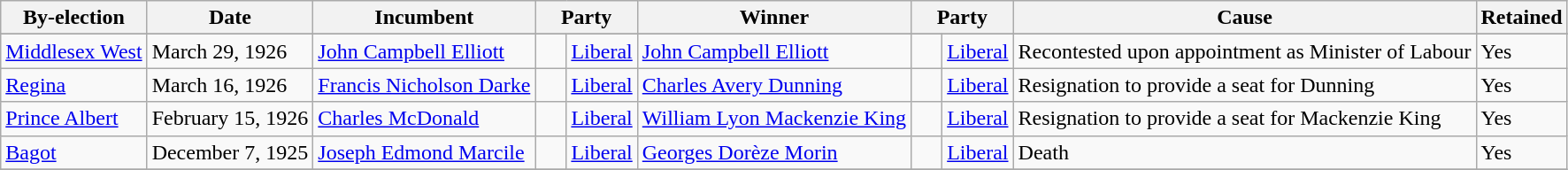<table class="wikitable">
<tr>
<th>By-election</th>
<th>Date</th>
<th>Incumbent</th>
<th colspan=2>Party</th>
<th>Winner</th>
<th colspan=2>Party</th>
<th>Cause</th>
<th>Retained</th>
</tr>
<tr>
</tr>
<tr>
<td><a href='#'>Middlesex West</a></td>
<td>March 29, 1926</td>
<td><a href='#'>John Campbell Elliott</a></td>
<td>    </td>
<td><a href='#'>Liberal</a></td>
<td><a href='#'>John Campbell Elliott</a></td>
<td>    </td>
<td><a href='#'>Liberal</a></td>
<td>Recontested upon appointment as Minister of Labour</td>
<td>Yes</td>
</tr>
<tr>
<td><a href='#'>Regina</a></td>
<td>March 16, 1926</td>
<td><a href='#'>Francis Nicholson Darke</a></td>
<td>    </td>
<td><a href='#'>Liberal</a></td>
<td><a href='#'>Charles Avery Dunning</a></td>
<td>    </td>
<td><a href='#'>Liberal</a></td>
<td>Resignation to provide a seat for Dunning</td>
<td>Yes</td>
</tr>
<tr>
<td><a href='#'>Prince Albert</a></td>
<td>February 15, 1926</td>
<td><a href='#'>Charles McDonald</a></td>
<td>    </td>
<td><a href='#'>Liberal</a></td>
<td><a href='#'>William Lyon Mackenzie King</a></td>
<td>    </td>
<td><a href='#'>Liberal</a></td>
<td>Resignation to provide a seat for Mackenzie King</td>
<td>Yes</td>
</tr>
<tr>
<td><a href='#'>Bagot</a></td>
<td>December 7, 1925</td>
<td><a href='#'>Joseph Edmond Marcile</a></td>
<td>    </td>
<td><a href='#'>Liberal</a></td>
<td><a href='#'>Georges Dorèze Morin</a></td>
<td>    </td>
<td><a href='#'>Liberal</a></td>
<td>Death</td>
<td>Yes</td>
</tr>
<tr>
</tr>
</table>
